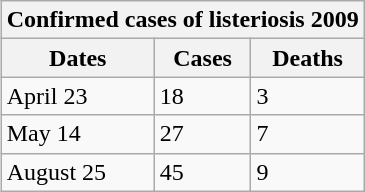<table class="wikitable" align="right" style="align=right">
<tr>
<th colspan="4">Confirmed cases of listeriosis 2009</th>
</tr>
<tr>
<th>Dates</th>
<th>Cases</th>
<th>Deaths</th>
</tr>
<tr>
<td>April 23</td>
<td>18</td>
<td>3</td>
</tr>
<tr>
<td>May 14</td>
<td>27</td>
<td>7</td>
</tr>
<tr>
<td>August 25</td>
<td>45</td>
<td>9</td>
</tr>
</table>
